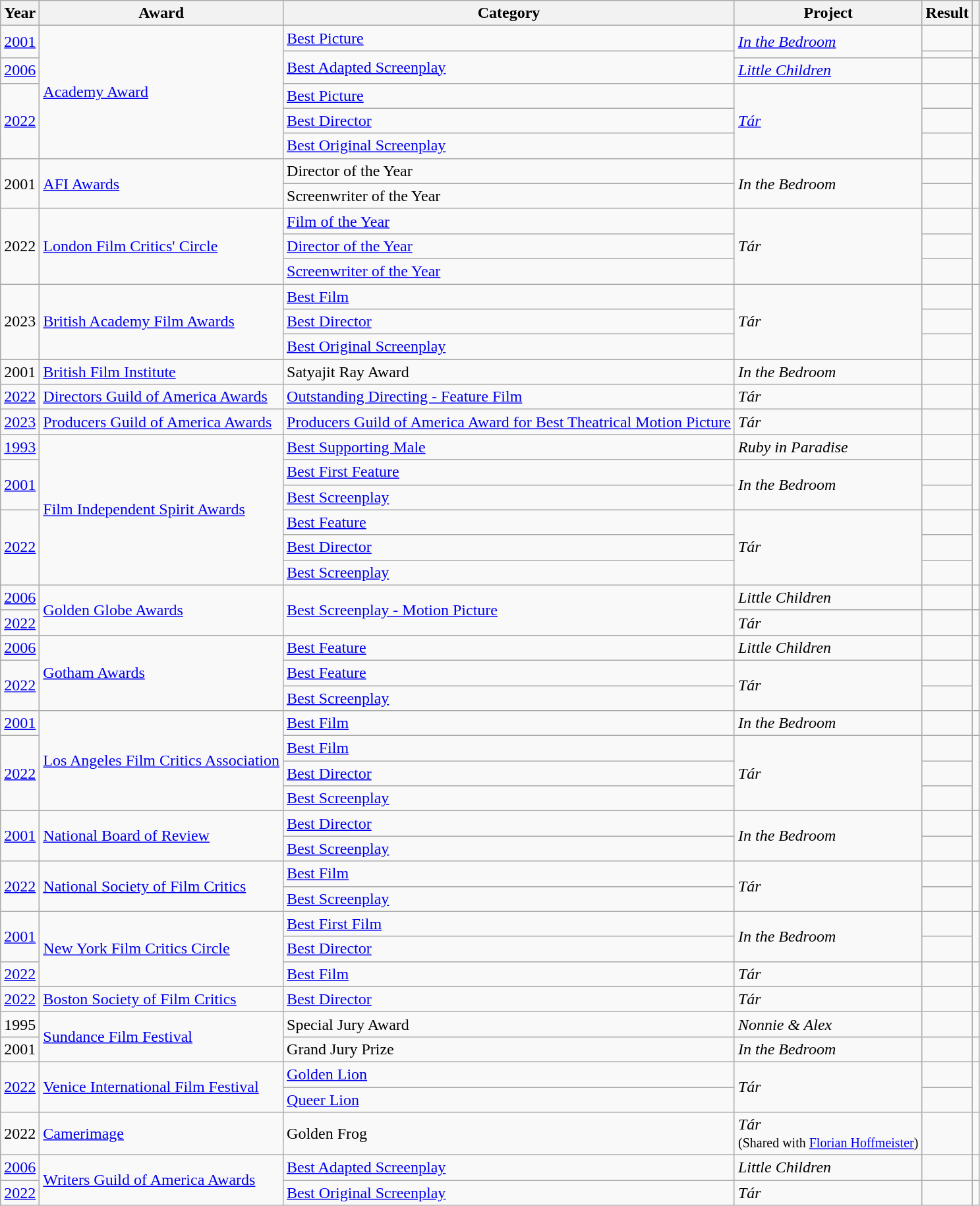<table class="wikitable unsortable">
<tr>
<th>Year</th>
<th>Award</th>
<th>Category</th>
<th>Project</th>
<th>Result</th>
<th></th>
</tr>
<tr>
<td rowspan=2><a href='#'>2001</a></td>
<td rowspan="6"><a href='#'>Academy Award</a></td>
<td><a href='#'>Best Picture</a></td>
<td rowspan=2><em><a href='#'>In the Bedroom</a></em></td>
<td></td>
<td rowspan=2></td>
</tr>
<tr>
<td rowspan=2><a href='#'>Best Adapted Screenplay</a></td>
<td></td>
</tr>
<tr>
<td><a href='#'>2006</a></td>
<td><em><a href='#'>Little Children</a></em></td>
<td></td>
<td></td>
</tr>
<tr>
<td rowspan="3"><a href='#'>2022</a></td>
<td><a href='#'>Best Picture</a></td>
<td rowspan="3"><em><a href='#'>Tár</a></em></td>
<td></td>
<td rowspan="3"></td>
</tr>
<tr>
<td><a href='#'>Best Director</a></td>
<td></td>
</tr>
<tr>
<td><a href='#'>Best Original Screenplay</a></td>
<td></td>
</tr>
<tr>
<td rowspan=2>2001</td>
<td rowspan=2><a href='#'>AFI Awards</a></td>
<td>Director of the Year</td>
<td rowspan="2"><em>In the Bedroom</em></td>
<td></td>
<td rowspan=2></td>
</tr>
<tr>
<td>Screenwriter of the Year</td>
<td></td>
</tr>
<tr>
<td rowspan="3">2022</td>
<td rowspan="3"><a href='#'>London Film Critics' Circle</a></td>
<td><a href='#'>Film of the Year</a></td>
<td rowspan="3"><em>Tár</em></td>
<td></td>
<td rowspan="3"></td>
</tr>
<tr>
<td><a href='#'>Director of the Year</a></td>
<td></td>
</tr>
<tr>
<td><a href='#'>Screenwriter of the Year</a></td>
<td></td>
</tr>
<tr>
<td rowspan="3">2023</td>
<td rowspan="3"><a href='#'>British Academy Film Awards</a></td>
<td><a href='#'>Best Film</a></td>
<td rowspan="3"><em>Tár</em></td>
<td></td>
<td rowspan="3" style="text-align:center;"></td>
</tr>
<tr>
<td><a href='#'>Best Director</a></td>
<td></td>
</tr>
<tr>
<td><a href='#'>Best Original Screenplay</a></td>
<td></td>
</tr>
<tr>
<td>2001</td>
<td><a href='#'>British Film Institute</a></td>
<td>Satyajit Ray Award</td>
<td><em>In the Bedroom</em></td>
<td></td>
<td></td>
</tr>
<tr>
<td><a href='#'>2022</a></td>
<td><a href='#'>Directors Guild of America Awards</a></td>
<td><a href='#'>Outstanding Directing - Feature Film</a></td>
<td><em>Tár</em></td>
<td></td>
<td></td>
</tr>
<tr>
<td><a href='#'>2023</a></td>
<td><a href='#'>Producers Guild of America Awards</a></td>
<td><a href='#'>Producers Guild of America Award for Best Theatrical Motion Picture</a></td>
<td><em>Tár</em></td>
<td></td>
<td></td>
</tr>
<tr>
<td><a href='#'>1993</a></td>
<td rowspan="6"><a href='#'>Film Independent Spirit Awards</a></td>
<td><a href='#'>Best Supporting Male</a></td>
<td><em>Ruby in Paradise</em></td>
<td></td>
<td></td>
</tr>
<tr>
<td rowspan=2><a href='#'>2001</a></td>
<td><a href='#'>Best First Feature</a></td>
<td rowspan=2><em>In the Bedroom</em></td>
<td></td>
<td rowspan=2></td>
</tr>
<tr>
<td><a href='#'>Best Screenplay</a></td>
<td></td>
</tr>
<tr>
<td rowspan="3"><a href='#'>2022</a></td>
<td><a href='#'>Best Feature</a></td>
<td rowspan="3"><em>Tár</em></td>
<td></td>
<td rowspan="3"></td>
</tr>
<tr>
<td><a href='#'>Best Director</a></td>
<td></td>
</tr>
<tr>
<td><a href='#'>Best Screenplay</a></td>
<td></td>
</tr>
<tr>
<td><a href='#'>2006</a></td>
<td rowspan="2"><a href='#'>Golden Globe Awards</a></td>
<td rowspan="2"><a href='#'>Best Screenplay - Motion Picture</a></td>
<td><em>Little Children</em></td>
<td></td>
<td></td>
</tr>
<tr>
<td><a href='#'>2022</a></td>
<td><em>Tár</em></td>
<td></td>
<td></td>
</tr>
<tr>
<td><a href='#'>2006</a></td>
<td rowspan="3"><a href='#'>Gotham Awards</a></td>
<td><a href='#'>Best Feature</a></td>
<td><em>Little Children</em></td>
<td></td>
<td></td>
</tr>
<tr>
<td rowspan="2"><a href='#'>2022</a></td>
<td><a href='#'>Best Feature</a></td>
<td rowspan="2"><em>Tár</em></td>
<td></td>
<td rowspan="2"></td>
</tr>
<tr>
<td><a href='#'>Best Screenplay</a></td>
<td></td>
</tr>
<tr>
<td><a href='#'>2001</a></td>
<td rowspan="4"><a href='#'>Los Angeles Film Critics Association</a></td>
<td><a href='#'>Best Film</a></td>
<td><em>In the Bedroom</em></td>
<td></td>
<td></td>
</tr>
<tr>
<td rowspan="3"><a href='#'>2022</a></td>
<td><a href='#'>Best Film</a></td>
<td rowspan="3"><em>Tár</em></td>
<td></td>
<td rowspan="3"></td>
</tr>
<tr>
<td><a href='#'>Best Director</a></td>
<td></td>
</tr>
<tr>
<td><a href='#'>Best Screenplay</a></td>
<td></td>
</tr>
<tr>
<td rowspan="2"><a href='#'>2001</a></td>
<td rowspan="2"><a href='#'>National Board of Review</a></td>
<td><a href='#'>Best Director</a></td>
<td rowspan="2"><em>In the Bedroom</em></td>
<td></td>
<td rowspan="2"></td>
</tr>
<tr>
<td><a href='#'>Best Screenplay</a></td>
<td></td>
</tr>
<tr>
<td rowspan="2"><a href='#'>2022</a></td>
<td rowspan="2"><a href='#'>National Society of Film Critics</a></td>
<td><a href='#'>Best Film</a></td>
<td rowspan="2"><em>Tár</em></td>
<td></td>
<td rowspan="2"></td>
</tr>
<tr>
<td><a href='#'>Best Screenplay</a></td>
<td></td>
</tr>
<tr>
<td rowspan="2"><a href='#'>2001</a></td>
<td rowspan="3"><a href='#'>New York Film Critics Circle</a></td>
<td><a href='#'>Best First Film</a></td>
<td rowspan="2"><em>In the Bedroom</em></td>
<td></td>
<td rowspan="2"></td>
</tr>
<tr>
<td><a href='#'>Best Director</a></td>
<td></td>
</tr>
<tr>
<td><a href='#'>2022</a></td>
<td><a href='#'>Best Film</a></td>
<td><em>Tár</em></td>
<td></td>
<td></td>
</tr>
<tr>
<td rowspan=“1”><a href='#'>2022</a></td>
<td rowspan=“1”><a href='#'>Boston Society of Film Critics</a></td>
<td><a href='#'>Best Director</a></td>
<td rowspan="1"><em>Tár</em></td>
<td></td>
<td rowspan=“1”></td>
</tr>
<tr>
<td>1995</td>
<td rowspan=2><a href='#'>Sundance Film Festival</a></td>
<td>Special Jury Award</td>
<td><em>Nonnie & Alex</em></td>
<td></td>
<td></td>
</tr>
<tr>
<td>2001</td>
<td>Grand Jury Prize</td>
<td><em>In the Bedroom</em></td>
<td></td>
<td></td>
</tr>
<tr>
<td rowspan=2><a href='#'>2022</a></td>
<td rowspan=2><a href='#'>Venice International Film Festival</a></td>
<td><a href='#'>Golden Lion</a></td>
<td rowspan=2><em>Tár</em></td>
<td></td>
<td rowspan=2></td>
</tr>
<tr>
<td><a href='#'>Queer Lion</a></td>
<td></td>
</tr>
<tr>
<td>2022</td>
<td><a href='#'>Camerimage</a></td>
<td>Golden Frog</td>
<td><em>Tár</em> <br><small>(Shared with <a href='#'>Florian Hoffmeister</a>)</small></td>
<td></td>
<td></td>
</tr>
<tr>
<td><a href='#'>2006</a></td>
<td rowspan="2"><a href='#'>Writers Guild of America Awards</a></td>
<td><a href='#'>Best Adapted Screenplay</a></td>
<td><em>Little Children</em></td>
<td></td>
<td></td>
</tr>
<tr>
<td><a href='#'>2022</a></td>
<td><a href='#'>Best Original Screenplay</a></td>
<td><em>Tár</em></td>
<td></td>
<td></td>
</tr>
</table>
